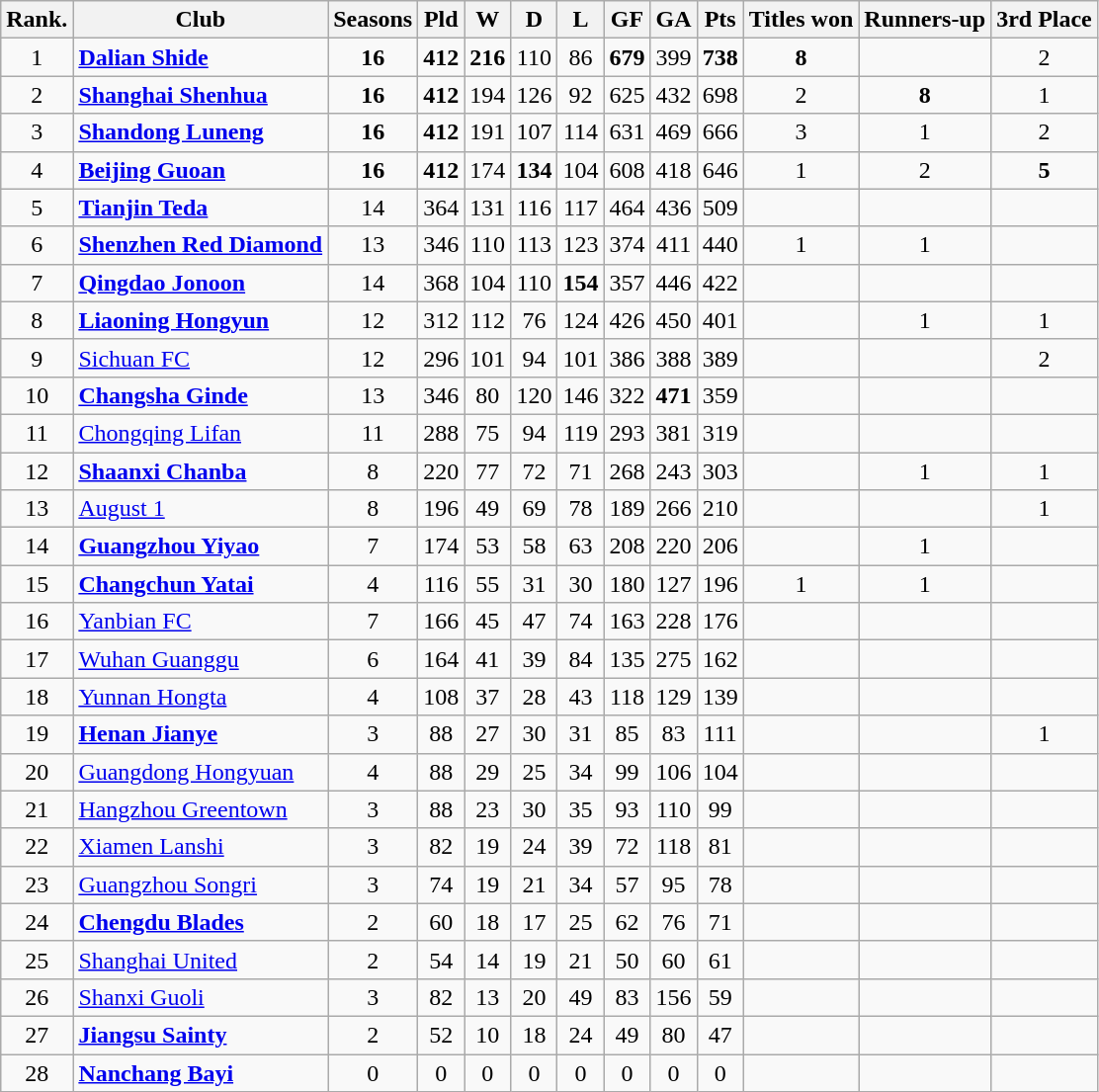<table class="wikitable sortable" style="text-align:center;">
<tr>
<th>Rank.</th>
<th>Club</th>
<th>Seasons</th>
<th>Pld</th>
<th>W</th>
<th>D</th>
<th>L</th>
<th>GF</th>
<th>GA</th>
<th>Pts</th>
<th>Titles won</th>
<th>Runners-up</th>
<th>3rd Place</th>
</tr>
<tr>
<td>1</td>
<td align=left><strong><a href='#'>Dalian Shide</a></strong></td>
<td><strong>16</strong></td>
<td><strong>412</strong></td>
<td><strong>216</strong></td>
<td>110</td>
<td>86</td>
<td><strong>679</strong></td>
<td>399</td>
<td><strong>738</strong></td>
<td><strong>8</strong></td>
<td></td>
<td>2</td>
</tr>
<tr>
<td>2</td>
<td align=left><strong><a href='#'>Shanghai Shenhua</a></strong></td>
<td><strong>16</strong></td>
<td><strong>412</strong></td>
<td>194</td>
<td>126</td>
<td>92</td>
<td>625</td>
<td>432</td>
<td>698</td>
<td>2</td>
<td><strong>8</strong></td>
<td>1</td>
</tr>
<tr>
<td>3</td>
<td align=left><strong><a href='#'>Shandong Luneng</a></strong></td>
<td><strong>16</strong></td>
<td><strong>412</strong></td>
<td>191</td>
<td>107</td>
<td>114</td>
<td>631</td>
<td>469</td>
<td>666</td>
<td>3</td>
<td>1</td>
<td>2</td>
</tr>
<tr>
<td>4</td>
<td align=left><strong><a href='#'>Beijing Guoan</a></strong></td>
<td><strong>16</strong></td>
<td><strong>412</strong></td>
<td>174</td>
<td><strong>134</strong></td>
<td>104</td>
<td>608</td>
<td>418</td>
<td>646</td>
<td>1</td>
<td>2</td>
<td><strong>5</strong></td>
</tr>
<tr>
<td>5</td>
<td align=left><strong><a href='#'>Tianjin Teda</a></strong></td>
<td>14</td>
<td>364</td>
<td>131</td>
<td>116</td>
<td>117</td>
<td>464</td>
<td>436</td>
<td>509</td>
<td></td>
<td></td>
<td></td>
</tr>
<tr>
<td>6</td>
<td align=left><strong><a href='#'>Shenzhen Red Diamond</a></strong></td>
<td>13</td>
<td>346</td>
<td>110</td>
<td>113</td>
<td>123</td>
<td>374</td>
<td>411</td>
<td>440</td>
<td>1</td>
<td>1</td>
<td></td>
</tr>
<tr>
<td>7</td>
<td align=left><strong><a href='#'>Qingdao Jonoon</a></strong></td>
<td>14</td>
<td>368</td>
<td>104</td>
<td>110</td>
<td><strong>154</strong></td>
<td>357</td>
<td>446</td>
<td>422</td>
<td></td>
<td></td>
<td></td>
</tr>
<tr>
<td>8</td>
<td align=left><strong><a href='#'>Liaoning Hongyun</a></strong></td>
<td>12</td>
<td>312</td>
<td>112</td>
<td>76</td>
<td>124</td>
<td>426</td>
<td>450</td>
<td>401</td>
<td></td>
<td>1</td>
<td>1</td>
</tr>
<tr>
<td>9</td>
<td align=left><a href='#'>Sichuan FC</a></td>
<td>12</td>
<td>296</td>
<td>101</td>
<td>94</td>
<td>101</td>
<td>386</td>
<td>388</td>
<td>389</td>
<td></td>
<td></td>
<td>2</td>
</tr>
<tr>
<td>10</td>
<td align=left><strong><a href='#'>Changsha Ginde</a></strong></td>
<td>13</td>
<td>346</td>
<td>80</td>
<td>120</td>
<td>146</td>
<td>322</td>
<td><strong>471</strong></td>
<td>359</td>
<td></td>
<td></td>
<td></td>
</tr>
<tr>
<td>11</td>
<td align=left><a href='#'>Chongqing Lifan</a></td>
<td>11</td>
<td>288</td>
<td>75</td>
<td>94</td>
<td>119</td>
<td>293</td>
<td>381</td>
<td>319</td>
<td></td>
<td></td>
<td></td>
</tr>
<tr>
<td>12</td>
<td align=left><strong><a href='#'>Shaanxi Chanba</a></strong></td>
<td>8</td>
<td>220</td>
<td>77</td>
<td>72</td>
<td>71</td>
<td>268</td>
<td>243</td>
<td>303</td>
<td></td>
<td>1</td>
<td>1</td>
</tr>
<tr>
<td>13</td>
<td align=left><a href='#'>August 1</a></td>
<td>8</td>
<td>196</td>
<td>49</td>
<td>69</td>
<td>78</td>
<td>189</td>
<td>266</td>
<td>210</td>
<td></td>
<td></td>
<td>1</td>
</tr>
<tr>
<td>14</td>
<td align=left><strong><a href='#'>Guangzhou Yiyao</a></strong></td>
<td>7</td>
<td>174</td>
<td>53</td>
<td>58</td>
<td>63</td>
<td>208</td>
<td>220</td>
<td>206</td>
<td></td>
<td>1</td>
<td></td>
</tr>
<tr>
<td>15</td>
<td align=left><strong><a href='#'>Changchun Yatai</a></strong></td>
<td>4</td>
<td>116</td>
<td>55</td>
<td>31</td>
<td>30</td>
<td>180</td>
<td>127</td>
<td>196</td>
<td>1</td>
<td>1</td>
<td></td>
</tr>
<tr>
<td>16</td>
<td align=left><a href='#'>Yanbian FC</a></td>
<td>7</td>
<td>166</td>
<td>45</td>
<td>47</td>
<td>74</td>
<td>163</td>
<td>228</td>
<td>176</td>
<td></td>
<td></td>
<td></td>
</tr>
<tr>
<td>17</td>
<td align=left><a href='#'>Wuhan Guanggu</a></td>
<td>6</td>
<td>164</td>
<td>41</td>
<td>39</td>
<td>84</td>
<td>135</td>
<td>275</td>
<td>162</td>
<td></td>
<td></td>
<td></td>
</tr>
<tr>
<td>18</td>
<td align=left><a href='#'>Yunnan Hongta</a></td>
<td>4</td>
<td>108</td>
<td>37</td>
<td>28</td>
<td>43</td>
<td>118</td>
<td>129</td>
<td>139</td>
<td></td>
<td></td>
<td></td>
</tr>
<tr>
<td>19</td>
<td align=left><strong><a href='#'>Henan Jianye</a></strong></td>
<td>3</td>
<td>88</td>
<td>27</td>
<td>30</td>
<td>31</td>
<td>85</td>
<td>83</td>
<td>111</td>
<td></td>
<td></td>
<td>1</td>
</tr>
<tr>
<td>20</td>
<td align=left><a href='#'>Guangdong Hongyuan</a></td>
<td>4</td>
<td>88</td>
<td>29</td>
<td>25</td>
<td>34</td>
<td>99</td>
<td>106</td>
<td>104</td>
<td></td>
<td></td>
<td></td>
</tr>
<tr>
<td>21</td>
<td align=left><a href='#'>Hangzhou Greentown</a></td>
<td>3</td>
<td>88</td>
<td>23</td>
<td>30</td>
<td>35</td>
<td>93</td>
<td>110</td>
<td>99</td>
<td></td>
<td></td>
<td></td>
</tr>
<tr>
<td>22</td>
<td align=left><a href='#'>Xiamen Lanshi</a></td>
<td>3</td>
<td>82</td>
<td>19</td>
<td>24</td>
<td>39</td>
<td>72</td>
<td>118</td>
<td>81</td>
<td></td>
<td></td>
<td></td>
</tr>
<tr>
<td>23</td>
<td align=left><a href='#'>Guangzhou Songri</a></td>
<td>3</td>
<td>74</td>
<td>19</td>
<td>21</td>
<td>34</td>
<td>57</td>
<td>95</td>
<td>78</td>
<td></td>
<td></td>
<td></td>
</tr>
<tr>
<td>24</td>
<td align=left><strong><a href='#'>Chengdu Blades</a></strong></td>
<td>2</td>
<td>60</td>
<td>18</td>
<td>17</td>
<td>25</td>
<td>62</td>
<td>76</td>
<td>71</td>
<td></td>
<td></td>
<td></td>
</tr>
<tr>
<td>25</td>
<td align=left><a href='#'>Shanghai United</a></td>
<td>2</td>
<td>54</td>
<td>14</td>
<td>19</td>
<td>21</td>
<td>50</td>
<td>60</td>
<td>61</td>
<td></td>
<td></td>
<td></td>
</tr>
<tr>
<td>26</td>
<td align=left><a href='#'>Shanxi Guoli</a></td>
<td>3</td>
<td>82</td>
<td>13</td>
<td>20</td>
<td>49</td>
<td>83</td>
<td>156</td>
<td>59</td>
<td></td>
<td></td>
<td></td>
</tr>
<tr>
<td>27</td>
<td align=left><strong><a href='#'>Jiangsu Sainty</a></strong></td>
<td>2</td>
<td>52</td>
<td>10</td>
<td>18</td>
<td>24</td>
<td>49</td>
<td>80</td>
<td>47</td>
<td></td>
<td></td>
<td></td>
</tr>
<tr>
<td>28</td>
<td align=left><strong><a href='#'>Nanchang Bayi</a></strong></td>
<td>0</td>
<td>0</td>
<td>0</td>
<td>0</td>
<td>0</td>
<td>0</td>
<td>0</td>
<td>0</td>
<td></td>
<td></td>
<td></td>
</tr>
</table>
